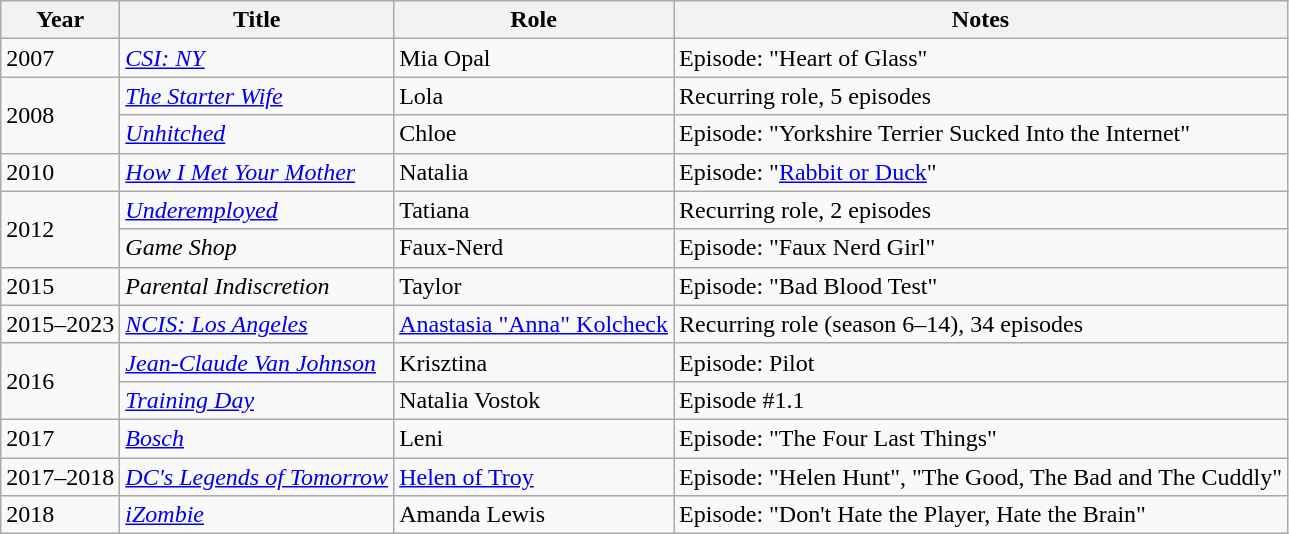<table class="wikitable sortable">
<tr>
<th>Year</th>
<th>Title</th>
<th>Role</th>
<th class="unsortable">Notes</th>
</tr>
<tr>
<td>2007</td>
<td><em><a href='#'>CSI: NY</a></em></td>
<td>Mia Opal</td>
<td>Episode: "Heart of Glass"</td>
</tr>
<tr>
<td rowspan="2">2008</td>
<td><em><a href='#'>The Starter Wife</a></em></td>
<td>Lola</td>
<td>Recurring role, 5 episodes</td>
</tr>
<tr>
<td><em><a href='#'>Unhitched</a></em></td>
<td>Chloe</td>
<td>Episode: "Yorkshire Terrier Sucked Into the Internet"</td>
</tr>
<tr>
<td>2010</td>
<td><em><a href='#'>How I Met Your Mother</a> </em></td>
<td>Natalia</td>
<td>Episode: "<a href='#'>Rabbit or Duck</a>"</td>
</tr>
<tr>
<td rowspan="2">2012</td>
<td><em><a href='#'>Underemployed</a></em></td>
<td>Tatiana</td>
<td>Recurring role, 2 episodes</td>
</tr>
<tr>
<td><em>Game Shop</em></td>
<td>Faux-Nerd</td>
<td>Episode: "Faux Nerd Girl"</td>
</tr>
<tr>
<td>2015</td>
<td><em>Parental Indiscretion</em></td>
<td>Taylor</td>
<td>Episode: "Bad Blood Test"</td>
</tr>
<tr>
<td>2015–2023</td>
<td><em><a href='#'>NCIS: Los Angeles</a></em></td>
<td><a href='#'>Anastasia "Anna" Kolcheck</a></td>
<td>Recurring role (season 6–14), 34 episodes</td>
</tr>
<tr>
<td rowspan="2">2016</td>
<td><em><a href='#'>Jean-Claude Van Johnson</a></em></td>
<td>Krisztina</td>
<td>Episode: Pilot</td>
</tr>
<tr>
<td><em><a href='#'>Training Day</a></em></td>
<td>Natalia Vostok</td>
<td>Episode #1.1</td>
</tr>
<tr>
<td>2017</td>
<td><em><a href='#'>Bosch</a></em></td>
<td>Leni</td>
<td>Episode: "The Four Last Things"</td>
</tr>
<tr>
<td>2017–2018</td>
<td><em><a href='#'>DC's Legends of Tomorrow</a></em></td>
<td><a href='#'>Helen of Troy</a></td>
<td>Episode: "Helen Hunt", "The Good, The Bad and The Cuddly"</td>
</tr>
<tr>
<td>2018</td>
<td><em><a href='#'>iZombie</a></em></td>
<td>Amanda Lewis</td>
<td>Episode: "Don't Hate the Player, Hate the Brain"</td>
</tr>
</table>
